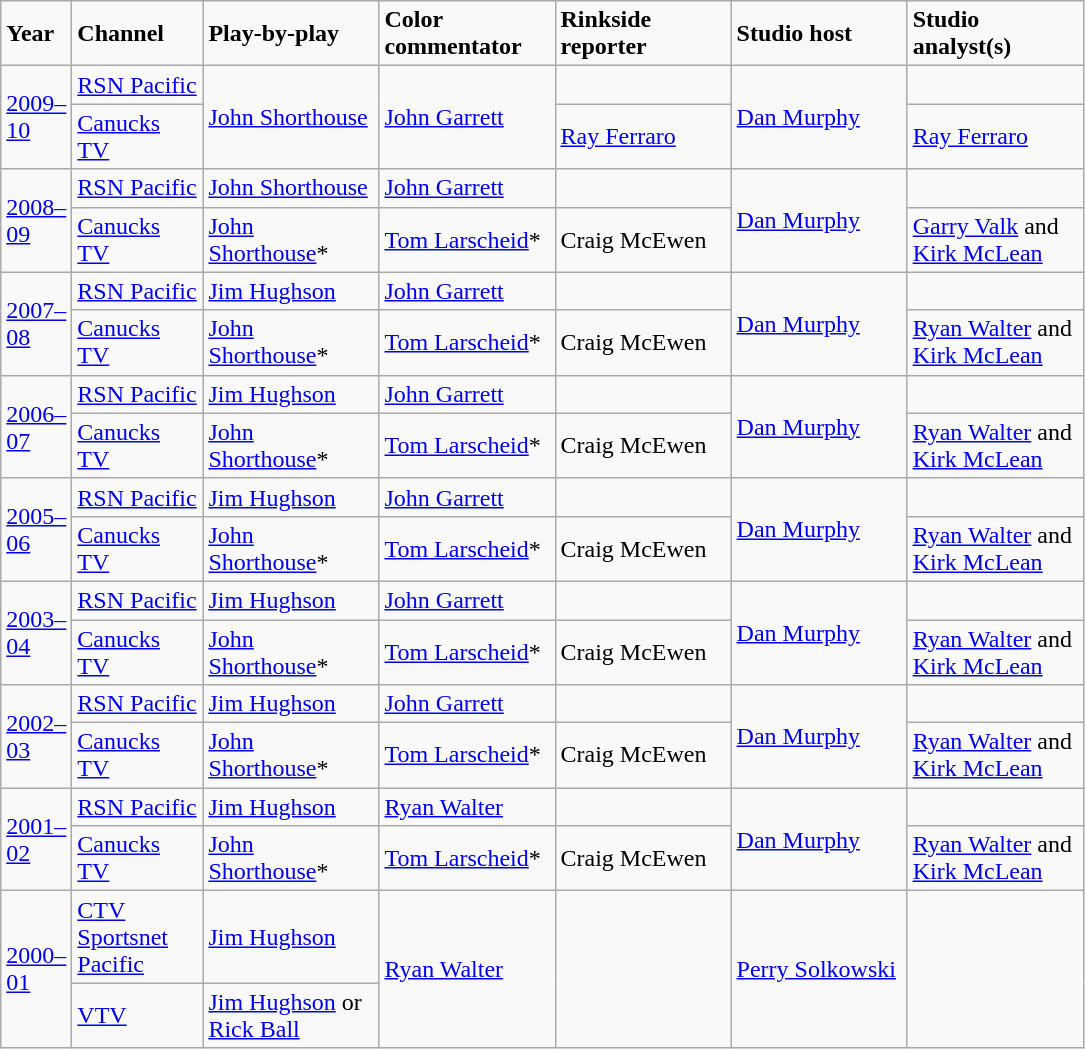<table class="wikitable">
<tr>
<td style="width:40px;"><strong>Year</strong></td>
<td style="width:80px;"><strong>Channel</strong></td>
<td style="width:110px;"><strong>Play-by-play</strong></td>
<td style="width:110px;"><strong>Color commentator</strong></td>
<td style="width:110px;"><strong>Rinkside reporter</strong></td>
<td style="width:110px;"><strong>Studio host</strong></td>
<td style="width:110px;"><strong>Studio analyst(s)</strong></td>
</tr>
<tr>
<td rowspan=2><a href='#'>2009–10</a></td>
<td><a href='#'>RSN Pacific</a></td>
<td rowspan=2><a href='#'>John Shorthouse</a></td>
<td rowspan=2><a href='#'>John Garrett</a></td>
<td></td>
<td rowspan=2><a href='#'>Dan Murphy</a></td>
</tr>
<tr>
<td><a href='#'>Canucks TV</a></td>
<td><a href='#'>Ray Ferraro</a></td>
<td><a href='#'>Ray Ferraro</a></td>
</tr>
<tr>
<td rowspan=2><a href='#'>2008–09</a></td>
<td><a href='#'>RSN Pacific</a></td>
<td><a href='#'>John Shorthouse</a></td>
<td><a href='#'>John Garrett</a></td>
<td></td>
<td rowspan="2"><a href='#'>Dan Murphy</a></td>
</tr>
<tr>
<td><a href='#'>Canucks TV</a></td>
<td><a href='#'>John Shorthouse</a>*</td>
<td><a href='#'>Tom Larscheid</a>*</td>
<td>Craig McEwen</td>
<td><a href='#'>Garry Valk</a> and <a href='#'>Kirk McLean</a></td>
</tr>
<tr>
<td rowspan=2><a href='#'>2007–08</a></td>
<td><a href='#'>RSN Pacific</a></td>
<td><a href='#'>Jim Hughson</a></td>
<td><a href='#'>John Garrett</a></td>
<td></td>
<td rowspan="2"><a href='#'>Dan Murphy</a></td>
</tr>
<tr>
<td><a href='#'>Canucks TV</a></td>
<td><a href='#'>John Shorthouse</a>*</td>
<td><a href='#'>Tom Larscheid</a>*</td>
<td>Craig McEwen</td>
<td><a href='#'>Ryan Walter</a> and <a href='#'>Kirk McLean</a></td>
</tr>
<tr>
<td rowspan=2><a href='#'>2006–07</a></td>
<td><a href='#'>RSN Pacific</a></td>
<td><a href='#'>Jim Hughson</a></td>
<td><a href='#'>John Garrett</a></td>
<td></td>
<td rowspan="2"><a href='#'>Dan Murphy</a></td>
</tr>
<tr>
<td><a href='#'>Canucks TV</a></td>
<td><a href='#'>John Shorthouse</a>*</td>
<td><a href='#'>Tom Larscheid</a>*</td>
<td>Craig McEwen</td>
<td><a href='#'>Ryan Walter</a> and <a href='#'>Kirk McLean</a></td>
</tr>
<tr>
<td rowspan=2><a href='#'>2005–06</a></td>
<td><a href='#'>RSN Pacific</a></td>
<td><a href='#'>Jim Hughson</a></td>
<td><a href='#'>John Garrett</a></td>
<td></td>
<td rowspan="2"><a href='#'>Dan Murphy</a></td>
</tr>
<tr>
<td><a href='#'>Canucks TV</a></td>
<td><a href='#'>John Shorthouse</a>*</td>
<td><a href='#'>Tom Larscheid</a>*</td>
<td>Craig McEwen</td>
<td><a href='#'>Ryan Walter</a> and <a href='#'>Kirk McLean</a></td>
</tr>
<tr>
<td rowspan=2><a href='#'>2003–04</a></td>
<td><a href='#'>RSN Pacific</a></td>
<td><a href='#'>Jim Hughson</a></td>
<td><a href='#'>John Garrett</a></td>
<td></td>
<td rowspan="2"><a href='#'>Dan Murphy</a></td>
</tr>
<tr>
<td><a href='#'>Canucks TV</a></td>
<td><a href='#'>John Shorthouse</a>*</td>
<td><a href='#'>Tom Larscheid</a>*</td>
<td>Craig McEwen</td>
<td><a href='#'>Ryan Walter</a> and <a href='#'>Kirk McLean</a></td>
</tr>
<tr>
<td rowspan=2><a href='#'>2002–03</a></td>
<td><a href='#'>RSN Pacific</a></td>
<td><a href='#'>Jim Hughson</a></td>
<td><a href='#'>John Garrett</a></td>
<td></td>
<td rowspan="2"><a href='#'>Dan Murphy</a></td>
</tr>
<tr>
<td><a href='#'>Canucks TV</a></td>
<td><a href='#'>John Shorthouse</a>*</td>
<td><a href='#'>Tom Larscheid</a>*</td>
<td>Craig McEwen</td>
<td><a href='#'>Ryan Walter</a> and <a href='#'>Kirk McLean</a></td>
</tr>
<tr>
<td rowspan=2><a href='#'>2001–02</a></td>
<td><a href='#'>RSN Pacific</a></td>
<td><a href='#'>Jim Hughson</a></td>
<td><a href='#'>Ryan Walter</a></td>
<td></td>
<td rowspan="2"><a href='#'>Dan Murphy</a></td>
</tr>
<tr>
<td><a href='#'>Canucks TV</a></td>
<td><a href='#'>John Shorthouse</a>*</td>
<td><a href='#'>Tom Larscheid</a>*</td>
<td>Craig McEwen</td>
<td><a href='#'>Ryan Walter</a> and <a href='#'>Kirk McLean</a></td>
</tr>
<tr>
<td rowspan=2><a href='#'>2000–01</a></td>
<td><a href='#'>CTV Sportsnet Pacific</a></td>
<td><a href='#'>Jim Hughson</a></td>
<td rowspan=2><a href='#'>Ryan Walter</a></td>
<td rowspan="2"></td>
<td rowspan=2><a href='#'>Perry Solkowski</a></td>
</tr>
<tr>
<td><a href='#'>VTV</a></td>
<td><a href='#'>Jim Hughson</a> or <a href='#'>Rick Ball</a></td>
</tr>
</table>
